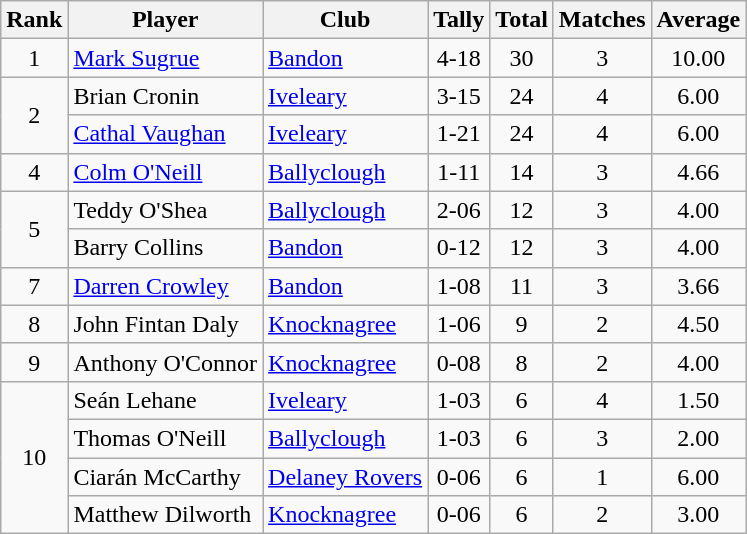<table class="wikitable">
<tr>
<th>Rank</th>
<th>Player</th>
<th>Club</th>
<th>Tally</th>
<th>Total</th>
<th>Matches</th>
<th>Average</th>
</tr>
<tr>
<td rowspan="1" style="text-align:center;">1</td>
<td><a href='#'>Mark Sugrue</a></td>
<td><a href='#'>Bandon</a></td>
<td align=center>4-18</td>
<td align=center>30</td>
<td align=center>3</td>
<td align=center>10.00</td>
</tr>
<tr>
<td rowspan="2" style="text-align:center;">2</td>
<td>Brian Cronin</td>
<td><a href='#'>Iveleary</a></td>
<td align=center>3-15</td>
<td align=center>24</td>
<td align=center>4</td>
<td align=center>6.00</td>
</tr>
<tr>
<td><a href='#'>Cathal Vaughan</a></td>
<td><a href='#'>Iveleary</a></td>
<td align=center>1-21</td>
<td align=center>24</td>
<td align=center>4</td>
<td align=center>6.00</td>
</tr>
<tr>
<td rowspan="1" style="text-align:center;">4</td>
<td><a href='#'>Colm O'Neill</a></td>
<td><a href='#'>Ballyclough</a></td>
<td align=center>1-11</td>
<td align=center>14</td>
<td align=center>3</td>
<td align=center>4.66</td>
</tr>
<tr>
<td rowspan="2" style="text-align:center;">5</td>
<td>Teddy O'Shea</td>
<td><a href='#'>Ballyclough</a></td>
<td align=center>2-06</td>
<td align=center>12</td>
<td align=center>3</td>
<td align=center>4.00</td>
</tr>
<tr>
<td>Barry Collins</td>
<td><a href='#'>Bandon</a></td>
<td align=center>0-12</td>
<td align=center>12</td>
<td align=center>3</td>
<td align=center>4.00</td>
</tr>
<tr>
<td rowspan="1" style="text-align:center;">7</td>
<td><a href='#'>Darren Crowley</a></td>
<td><a href='#'>Bandon</a></td>
<td align=center>1-08</td>
<td align=center>11</td>
<td align=center>3</td>
<td align=center>3.66</td>
</tr>
<tr>
<td rowspan="1" style="text-align:center;">8</td>
<td>John Fintan Daly</td>
<td><a href='#'>Knocknagree</a></td>
<td align=center>1-06</td>
<td align=center>9</td>
<td align=center>2</td>
<td align=center>4.50</td>
</tr>
<tr>
<td rowspan="1" style="text-align:center;">9</td>
<td>Anthony O'Connor</td>
<td><a href='#'>Knocknagree</a></td>
<td align=center>0-08</td>
<td align=center>8</td>
<td align=center>2</td>
<td align=center>4.00</td>
</tr>
<tr>
<td rowspan="4" style="text-align:center;">10</td>
<td>Seán Lehane</td>
<td><a href='#'>Iveleary</a></td>
<td align=center>1-03</td>
<td align=center>6</td>
<td align=center>4</td>
<td align=center>1.50</td>
</tr>
<tr>
<td>Thomas O'Neill</td>
<td><a href='#'>Ballyclough</a></td>
<td align=center>1-03</td>
<td align=center>6</td>
<td align=center>3</td>
<td align=center>2.00</td>
</tr>
<tr>
<td>Ciarán McCarthy</td>
<td><a href='#'>Delaney Rovers</a></td>
<td align=center>0-06</td>
<td align=center>6</td>
<td align=center>1</td>
<td align=center>6.00</td>
</tr>
<tr>
<td>Matthew Dilworth</td>
<td><a href='#'>Knocknagree</a></td>
<td align=center>0-06</td>
<td align=center>6</td>
<td align=center>2</td>
<td align=center>3.00</td>
</tr>
</table>
